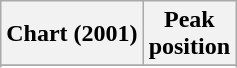<table class="wikitable sortable plainrowheaders">
<tr>
<th>Chart (2001)</th>
<th>Peak<br>position</th>
</tr>
<tr>
</tr>
<tr>
</tr>
</table>
